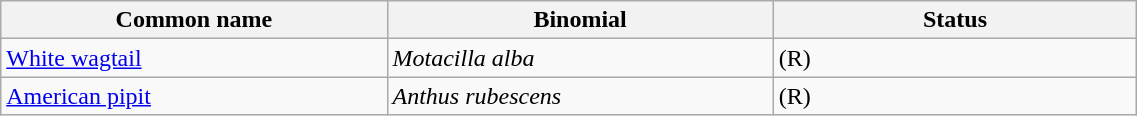<table width=60% class="wikitable">
<tr>
<th width=34%>Common name</th>
<th width=34%>Binomial</th>
<th width=32%>Status</th>
</tr>
<tr>
<td><a href='#'>White wagtail</a></td>
<td><em>Motacilla alba</em></td>
<td>(R)</td>
</tr>
<tr>
<td><a href='#'>American pipit</a></td>
<td><em>Anthus rubescens</em></td>
<td>(R)</td>
</tr>
</table>
